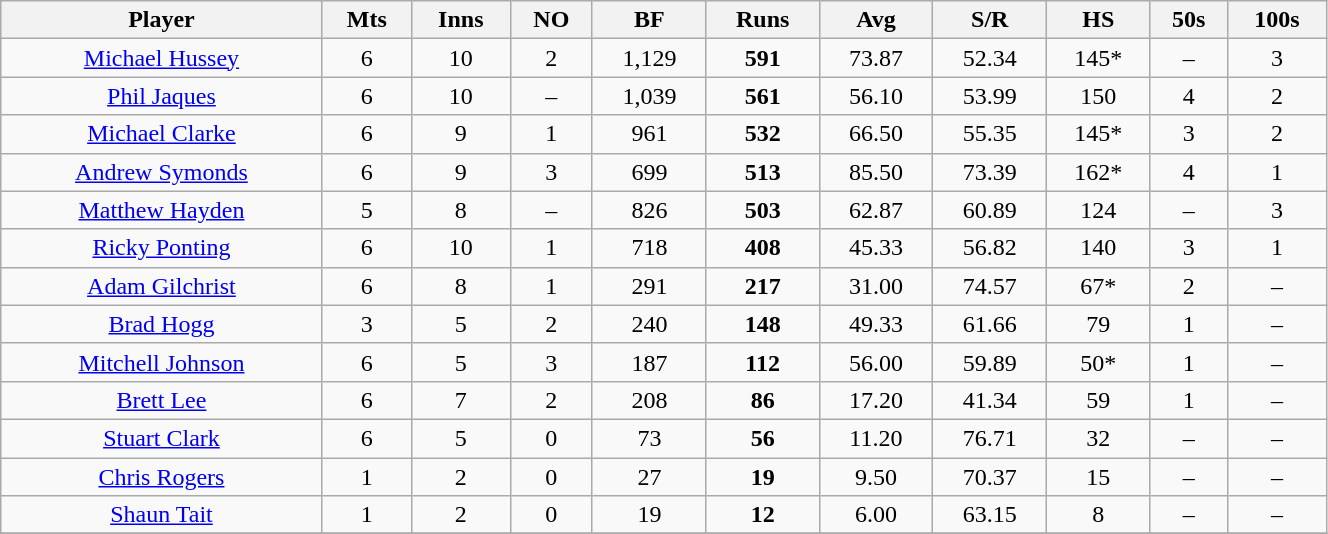<table class="wikitable" width=70%>
<tr>
<th>Player</th>
<th>Mts</th>
<th>Inns</th>
<th>NO</th>
<th>BF</th>
<th>Runs</th>
<th>Avg</th>
<th>S/R</th>
<th>HS</th>
<th>50s</th>
<th>100s</th>
</tr>
<tr align=center>
<td><a href='#'>Michael Hussey</a></td>
<td>6</td>
<td>10</td>
<td>2</td>
<td>1,129</td>
<td><strong>591</strong></td>
<td>73.87</td>
<td>52.34</td>
<td>145*</td>
<td>–</td>
<td>3</td>
</tr>
<tr align=center>
<td><a href='#'>Phil Jaques</a></td>
<td>6</td>
<td>10</td>
<td>–</td>
<td>1,039</td>
<td><strong>561</strong></td>
<td>56.10</td>
<td>53.99</td>
<td>150</td>
<td>4</td>
<td>2</td>
</tr>
<tr align=center>
<td><a href='#'>Michael Clarke</a></td>
<td>6</td>
<td>9</td>
<td>1</td>
<td>961</td>
<td><strong>532</strong></td>
<td>66.50</td>
<td>55.35</td>
<td>145*</td>
<td>3</td>
<td>2</td>
</tr>
<tr align=center>
<td><a href='#'>Andrew Symonds</a></td>
<td>6</td>
<td>9</td>
<td>3</td>
<td>699</td>
<td><strong>513</strong></td>
<td>85.50</td>
<td>73.39</td>
<td>162*</td>
<td>4</td>
<td>1</td>
</tr>
<tr align=center>
<td><a href='#'>Matthew Hayden</a></td>
<td>5</td>
<td>8</td>
<td>–</td>
<td>826</td>
<td><strong>503</strong></td>
<td>62.87</td>
<td>60.89</td>
<td>124</td>
<td>–</td>
<td>3</td>
</tr>
<tr align=center>
<td><a href='#'>Ricky Ponting</a></td>
<td>6</td>
<td>10</td>
<td>1</td>
<td>718</td>
<td><strong>408</strong></td>
<td>45.33</td>
<td>56.82</td>
<td>140</td>
<td>3</td>
<td>1</td>
</tr>
<tr align=center>
<td><a href='#'>Adam Gilchrist</a></td>
<td>6</td>
<td>8</td>
<td>1</td>
<td>291</td>
<td><strong>217</strong></td>
<td>31.00</td>
<td>74.57</td>
<td>67*</td>
<td>2</td>
<td>–</td>
</tr>
<tr align=center>
<td><a href='#'>Brad Hogg</a></td>
<td>3</td>
<td>5</td>
<td>2</td>
<td>240</td>
<td><strong>148</strong></td>
<td>49.33</td>
<td>61.66</td>
<td>79</td>
<td>1</td>
<td>–</td>
</tr>
<tr align=center>
<td><a href='#'>Mitchell Johnson</a></td>
<td>6</td>
<td>5</td>
<td>3</td>
<td>187</td>
<td><strong>112</strong></td>
<td>56.00</td>
<td>59.89</td>
<td>50*</td>
<td>1</td>
<td>–</td>
</tr>
<tr align=center>
<td><a href='#'>Brett Lee</a></td>
<td>6</td>
<td>7</td>
<td>2</td>
<td>208</td>
<td><strong>86</strong></td>
<td>17.20</td>
<td>41.34</td>
<td>59</td>
<td>1</td>
<td>–</td>
</tr>
<tr align=center>
<td><a href='#'>Stuart Clark</a></td>
<td>6</td>
<td>5</td>
<td>0</td>
<td>73</td>
<td><strong>56</strong></td>
<td>11.20</td>
<td>76.71</td>
<td>32</td>
<td>–</td>
<td>–</td>
</tr>
<tr align=center>
<td><a href='#'>Chris Rogers</a></td>
<td>1</td>
<td>2</td>
<td>0</td>
<td>27</td>
<td><strong>19</strong></td>
<td>9.50</td>
<td>70.37</td>
<td>15</td>
<td>–</td>
<td>–</td>
</tr>
<tr align=center>
<td><a href='#'>Shaun Tait</a></td>
<td>1</td>
<td>2</td>
<td>0</td>
<td>19</td>
<td><strong>12</strong></td>
<td>6.00</td>
<td>63.15</td>
<td>8</td>
<td>–</td>
<td>–</td>
</tr>
<tr align=center>
</tr>
</table>
